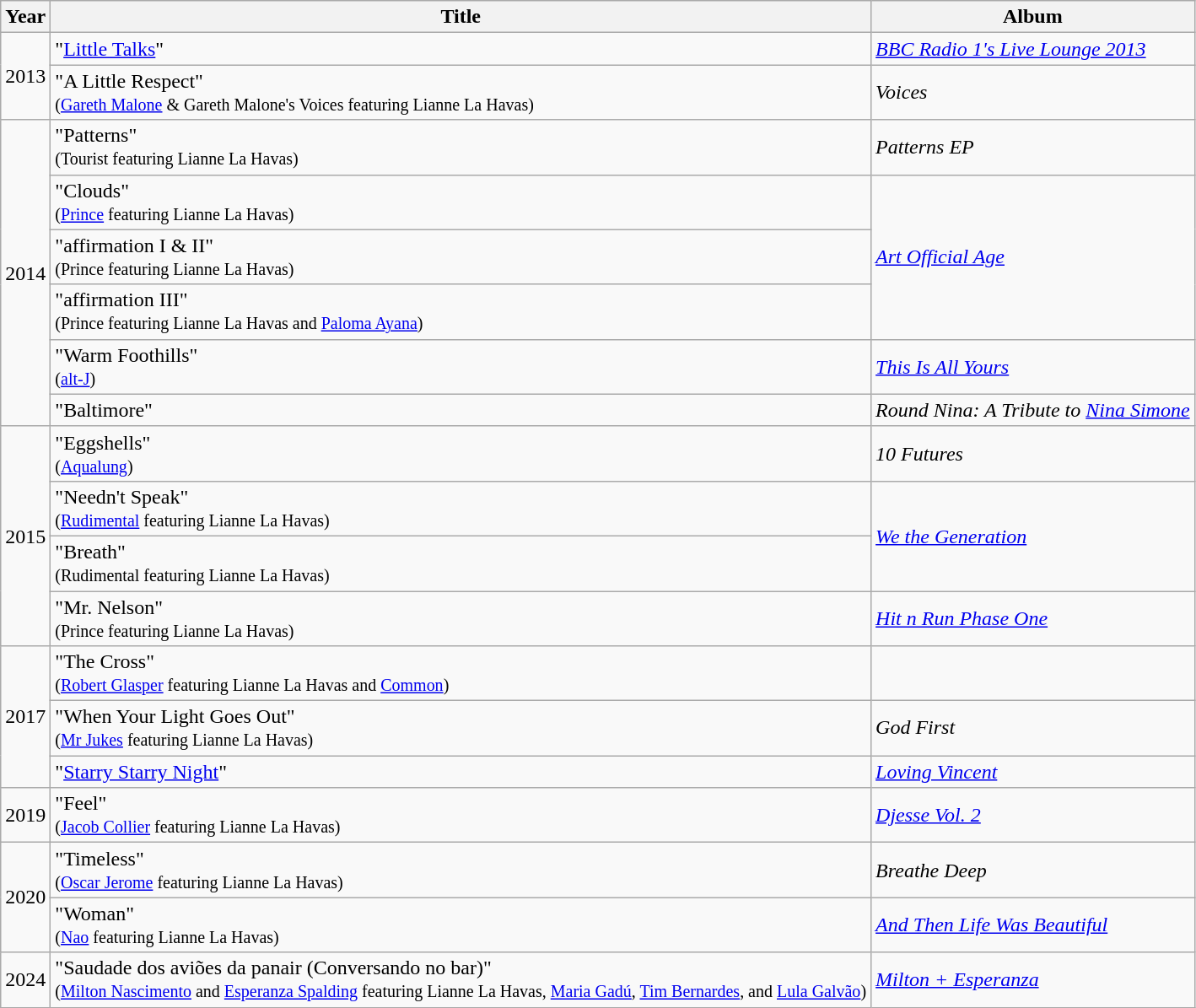<table class="wikitable">
<tr>
<th scope="col">Year</th>
<th scope="col">Title</th>
<th scope="col">Album</th>
</tr>
<tr>
<td rowspan="2">2013</td>
<td>"<a href='#'>Little Talks</a>"</td>
<td><em><a href='#'>BBC Radio 1's Live Lounge 2013</a></em></td>
</tr>
<tr>
<td>"A Little Respect"<br><small>(<a href='#'>Gareth Malone</a> & Gareth Malone's Voices featuring Lianne La Havas)</small></td>
<td><em>Voices</em></td>
</tr>
<tr>
<td rowspan="6">2014</td>
<td>"Patterns"<br><small>(Tourist featuring Lianne La Havas)</small></td>
<td><em>Patterns EP</em></td>
</tr>
<tr>
<td>"Clouds"<br><small>(<a href='#'>Prince</a> featuring Lianne La Havas)</small></td>
<td rowspan="3"><em><a href='#'>Art Official Age</a></em></td>
</tr>
<tr>
<td>"affirmation I & II"<br><small>(Prince featuring Lianne La Havas)</small></td>
</tr>
<tr>
<td>"affirmation III"<br><small>(Prince featuring Lianne La Havas and <a href='#'>Paloma Ayana</a>)</small></td>
</tr>
<tr>
<td>"Warm Foothills"<br><small>(<a href='#'>alt-J</a>)</small></td>
<td><em><a href='#'>This Is All Yours</a></em></td>
</tr>
<tr>
<td>"Baltimore"</td>
<td><em>Round Nina: A Tribute to <a href='#'>Nina Simone</a></em></td>
</tr>
<tr>
<td rowspan="4">2015</td>
<td>"Eggshells"<br><small>(<a href='#'>Aqualung</a>)</small></td>
<td><em>10 Futures</em></td>
</tr>
<tr>
<td>"Needn't Speak"<br><small>(<a href='#'>Rudimental</a> featuring Lianne La Havas)</small></td>
<td rowspan="2"><em><a href='#'>We the Generation</a></em></td>
</tr>
<tr>
<td>"Breath"<br><small>(Rudimental featuring Lianne La Havas)</small></td>
</tr>
<tr>
<td>"Mr. Nelson"<br><small>(Prince featuring Lianne La Havas)</small></td>
<td><em><a href='#'>Hit n Run Phase One</a></em></td>
</tr>
<tr>
<td rowspan="3">2017</td>
<td>"The Cross"<br><small>(<a href='#'>Robert Glasper</a> featuring Lianne La Havas and <a href='#'>Common</a>)</small></td>
<td></td>
</tr>
<tr>
<td>"When Your Light Goes Out"<br><small>(<a href='#'>Mr Jukes</a> featuring Lianne La Havas)</small></td>
<td><em>God First</em></td>
</tr>
<tr>
<td>"<a href='#'>Starry Starry Night</a>"<br></td>
<td><em><a href='#'>Loving Vincent</a></em></td>
</tr>
<tr>
<td>2019</td>
<td>"Feel"<br><small>(<a href='#'>Jacob Collier</a> featuring Lianne La Havas)</small></td>
<td><em><a href='#'>Djesse Vol. 2</a></em></td>
</tr>
<tr>
<td rowspan="2">2020</td>
<td>"Timeless"<br><small>(<a href='#'>Oscar Jerome</a> featuring Lianne La Havas)</small></td>
<td><em>Breathe Deep</em></td>
</tr>
<tr>
<td>"Woman"<br><small>(<a href='#'>Nao</a> featuring Lianne La Havas)</small></td>
<td><em><a href='#'>And Then Life Was Beautiful</a></em></td>
</tr>
<tr>
<td>2024</td>
<td>"Saudade dos aviões da panair (Conversando no bar)"<br><small>(<a href='#'>Milton Nascimento</a> and <a href='#'>Esperanza Spalding</a> featuring Lianne La Havas, <a href='#'>Maria Gadú</a>, <a href='#'>Tim Bernardes</a>, and <a href='#'>Lula Galvão</a>)</small></td>
<td><em><a href='#'>Milton + Esperanza</a></em></td>
</tr>
</table>
